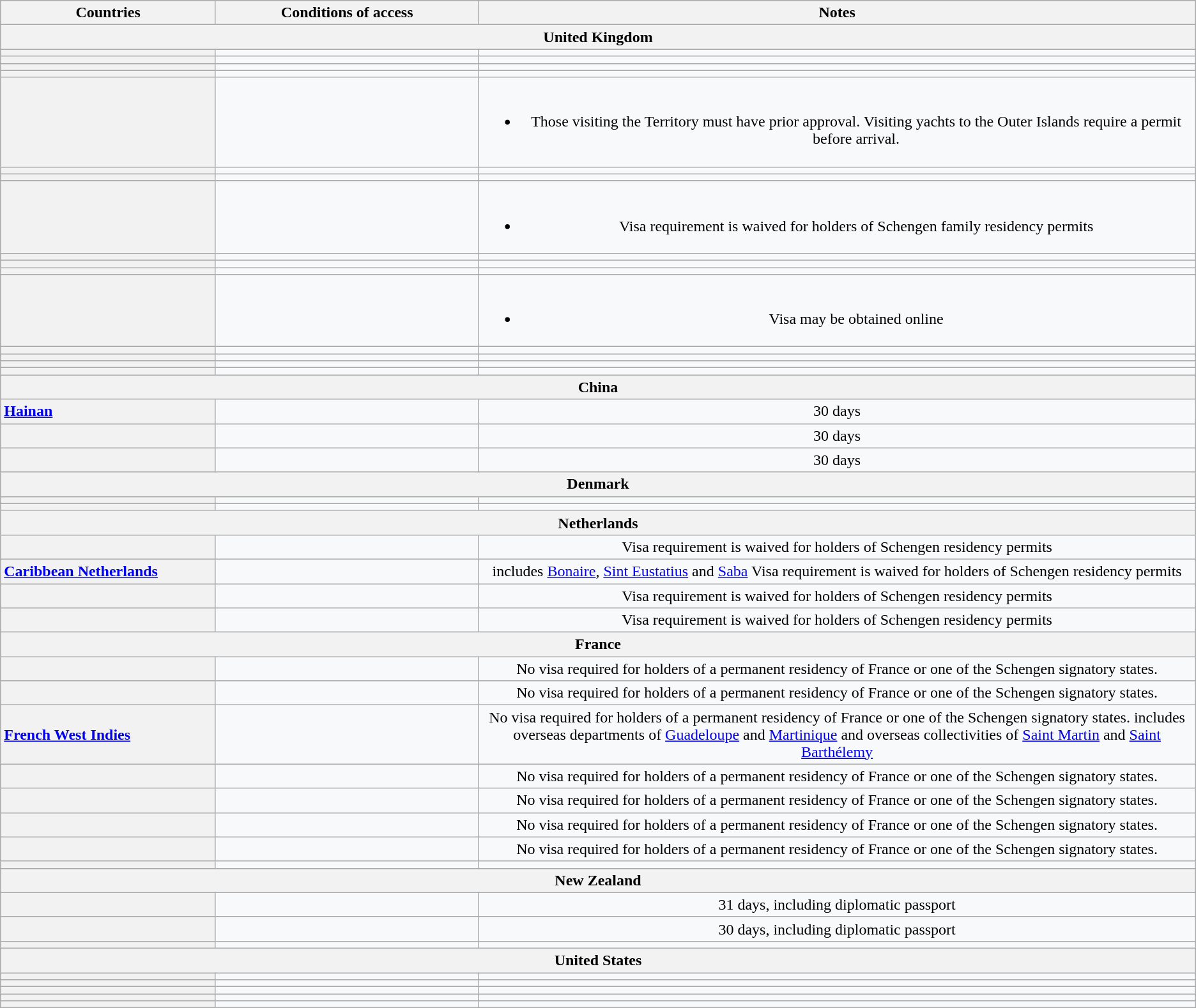<table class="wikitable sortable sticky-header" style="text-align: center; table-layout: fixed;background:#f8f9faff; ">
<tr>
<th style="width:18%;">Countries</th>
<th style="width:22%;">Conditions of access</th>
<th>Notes</th>
</tr>
<tr>
<th colspan="3">United Kingdom</th>
</tr>
<tr>
<th style="text-align: left;"></th>
<td></td>
<td></td>
</tr>
<tr>
<th style="text-align: left;"></th>
<td></td>
<td></td>
</tr>
<tr>
<th style="text-align: left;"></th>
<td></td>
<td></td>
</tr>
<tr>
<th style="text-align: left;"></th>
<td></td>
<td></td>
</tr>
<tr>
<th style="text-align: left;"></th>
<td></td>
<td><br><ul><li>Those visiting the Territory must have prior approval. Visiting yachts to the Outer Islands require a permit before arrival.</li></ul></td>
</tr>
<tr>
<th style="text-align: left;"></th>
<td></td>
<td></td>
</tr>
<tr>
<th style="text-align: left;"></th>
<td></td>
<td></td>
</tr>
<tr>
<th style="text-align: left;"></th>
<td></td>
<td><br><ul><li>Visa requirement is waived for holders of Schengen family residency permits </li></ul></td>
</tr>
<tr>
<th style="text-align: left;"></th>
<td></td>
<td></td>
</tr>
<tr>
<th style="text-align: left;"></th>
<td></td>
<td></td>
</tr>
<tr>
<th style="text-align: left;"></th>
<td></td>
<td></td>
</tr>
<tr>
<th style="text-align: left;"></th>
<td></td>
<td><br><ul><li>Visa may be obtained online</li></ul></td>
</tr>
<tr>
<th style="text-align: left;"></th>
<td></td>
<td></td>
</tr>
<tr>
<th style="text-align: left;"></th>
<td></td>
<td></td>
</tr>
<tr>
<th style="text-align: left;"></th>
<td></td>
<td></td>
</tr>
<tr>
<th style="text-align: left;"></th>
<td></td>
<td></td>
</tr>
<tr>
<th colspan="3">China</th>
</tr>
<tr>
<th style="text-align: left;"> <a href='#'>Hainan</a></th>
<td></td>
<td>30 days</td>
</tr>
<tr>
<th style="text-align: left;"></th>
<td></td>
<td>30 days</td>
</tr>
<tr>
<th style="text-align: left;"></th>
<td></td>
<td>30 days</td>
</tr>
<tr>
<th colspan="3">Denmark</th>
</tr>
<tr>
<th style="text-align: left;"></th>
<td></td>
<td></td>
</tr>
<tr>
<th style="text-align: left;"></th>
<td></td>
<td></td>
</tr>
<tr>
<th colspan="3">Netherlands</th>
</tr>
<tr>
<th style="text-align: left;"></th>
<td></td>
<td>Visa requirement is waived for holders of Schengen residency permits</td>
</tr>
<tr>
<th style="text-align: left;"> <a href='#'>Caribbean Netherlands</a></th>
<td></td>
<td>includes <a href='#'>Bonaire</a>, <a href='#'>Sint Eustatius</a> and <a href='#'>Saba</a> Visa requirement is waived for holders of Schengen residency permits</td>
</tr>
<tr>
<th style="text-align: left;"></th>
<td></td>
<td>Visa requirement is waived for holders of Schengen residency permits</td>
</tr>
<tr>
<th style="text-align: left;"></th>
<td></td>
<td>Visa requirement is waived for holders of Schengen residency permits</td>
</tr>
<tr>
<th colspan="3">France</th>
</tr>
<tr>
<th style="text-align: left;"></th>
<td></td>
<td>No visa required for holders of a permanent residency of France or one of the Schengen signatory states.</td>
</tr>
<tr>
<th style="text-align: left;"></th>
<td></td>
<td>No visa required for holders of a permanent residency of France or one of the Schengen signatory states.</td>
</tr>
<tr>
<th style="text-align: left;"> <a href='#'>French West Indies</a></th>
<td></td>
<td>No visa required for holders of a permanent residency of France or one of the Schengen signatory states.  includes overseas departments of <a href='#'>Guadeloupe</a> and <a href='#'>Martinique</a> and overseas collectivities of <a href='#'>Saint Martin</a> and <a href='#'>Saint Barthélemy</a></td>
</tr>
<tr>
<th style="text-align: left;"></th>
<td></td>
<td>No visa required for holders of a permanent residency of France or one of the Schengen signatory states.</td>
</tr>
<tr>
<th style="text-align: left;"></th>
<td></td>
<td>No visa required for holders of a permanent residency of France or one of the Schengen signatory states.</td>
</tr>
<tr>
<th style="text-align: left;"></th>
<td></td>
<td>No visa required for holders of a permanent residency of France or one of the Schengen signatory states.</td>
</tr>
<tr>
<th style="text-align: left;"></th>
<td></td>
<td>No visa required for holders of a permanent residency of France or one of the Schengen signatory states.</td>
</tr>
<tr>
<th style="text-align: left;"></th>
<td></td>
<td></td>
</tr>
<tr>
<th colspan="3">New Zealand</th>
</tr>
<tr>
<th style="text-align: left;"></th>
<td></td>
<td>31 days, including diplomatic passport</td>
</tr>
<tr>
<th style="text-align: left;"></th>
<td></td>
<td>30 days, including diplomatic passport</td>
</tr>
<tr>
<th style="text-align: left;"></th>
<td></td>
<td></td>
</tr>
<tr>
<th colspan="3">United States</th>
</tr>
<tr>
<th style="text-align: left;"></th>
<td></td>
<td></td>
</tr>
<tr>
<th style="text-align: left;"></th>
<td></td>
<td></td>
</tr>
<tr>
<th style="text-align: left;"></th>
<td></td>
<td></td>
</tr>
<tr>
<th style="text-align: left;"></th>
<td></td>
<td></td>
</tr>
<tr>
<th style="text-align: left;"></th>
<td></td>
<td></td>
</tr>
</table>
